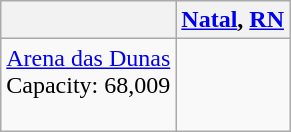<table class="wikitable" style="text-align:center">
<tr>
<th></th>
<th><a href='#'>Natal</a>, <a href='#'>RN</a></th>
</tr>
<tr>
<td><a href='#'>Arena das Dunas</a><br>Capacity: 68,009<br><br></td>
</tr>
</table>
